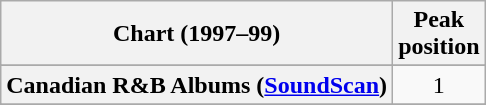<table class="wikitable sortable plainrowheaders">
<tr>
<th scope="col">Chart (1997–99)</th>
<th scope="col">Peak<br>position</th>
</tr>
<tr>
</tr>
<tr>
</tr>
<tr>
</tr>
<tr>
</tr>
<tr>
</tr>
<tr>
<th scope="row">Canadian R&B Albums (<a href='#'>SoundScan</a>)</th>
<td align="center">1</td>
</tr>
<tr>
</tr>
<tr>
</tr>
<tr>
</tr>
<tr>
</tr>
<tr>
</tr>
<tr>
</tr>
<tr>
</tr>
<tr>
</tr>
<tr>
</tr>
<tr>
</tr>
<tr>
</tr>
<tr>
</tr>
</table>
